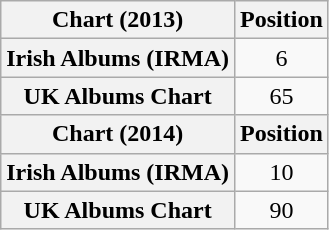<table class="wikitable plainrowheaders" style="text-align:center">
<tr>
<th scope="col">Chart (2013)</th>
<th scope="col">Position</th>
</tr>
<tr>
<th scope="row">Irish Albums (IRMA)</th>
<td>6</td>
</tr>
<tr>
<th scope="row">UK Albums Chart</th>
<td style="text-align:center;">65</td>
</tr>
<tr>
<th scope="col">Chart (2014)</th>
<th scope="col">Position</th>
</tr>
<tr>
<th scope="row">Irish Albums (IRMA)</th>
<td>10</td>
</tr>
<tr>
<th scope="row">UK Albums Chart</th>
<td style="text-align:center;">90</td>
</tr>
</table>
